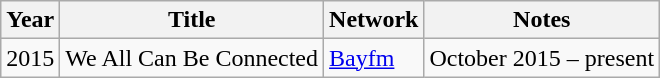<table class="wikitable">
<tr>
<th>Year</th>
<th>Title</th>
<th>Network</th>
<th>Notes</th>
</tr>
<tr>
<td>2015</td>
<td>We All Can Be Connected</td>
<td><a href='#'>Bayfm</a></td>
<td>October 2015 – present</td>
</tr>
</table>
